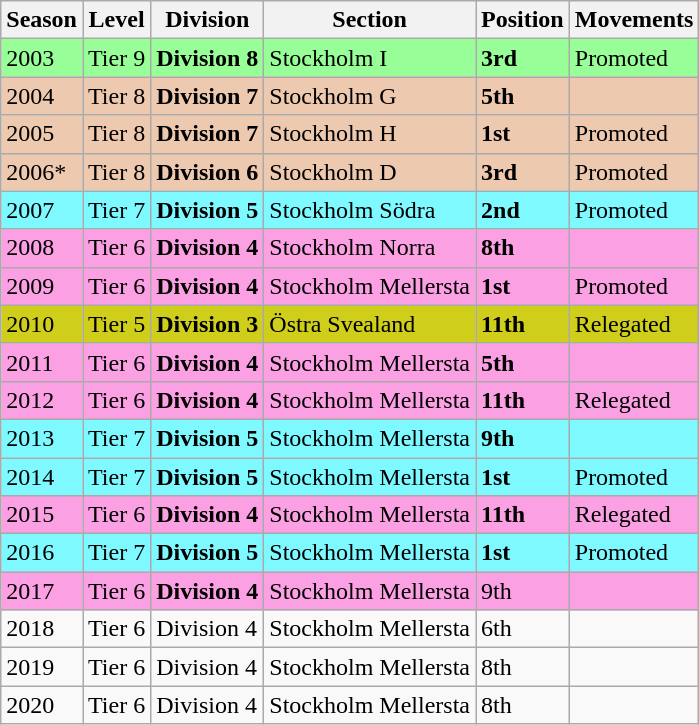<table class="wikitable">
<tr style="background:#f0f6fa;">
<th>Season</th>
<th>Level</th>
<th>Division</th>
<th>Section</th>
<th>Position</th>
<th>Movements</th>
</tr>
<tr>
<td style="background:#98FF98;">2003</td>
<td style="background:#98FF98;">Tier 9</td>
<td style="background:#98FF98;"><strong>Division 8</strong></td>
<td style="background:#98FF98;">Stockholm I</td>
<td style="background:#98FF98;"><strong>3rd</strong></td>
<td style="background:#98FF98;">Promoted</td>
</tr>
<tr>
<td style="background:#EDC9AF;">2004</td>
<td style="background:#EDC9AF;">Tier 8</td>
<td style="background:#EDC9AF;"><strong>Division 7</strong></td>
<td style="background:#EDC9AF;">Stockholm G</td>
<td style="background:#EDC9AF;"><strong>5th</strong></td>
<td style="background:#EDC9AF;"></td>
</tr>
<tr>
<td style="background:#EDC9AF;">2005</td>
<td style="background:#EDC9AF;">Tier 8</td>
<td style="background:#EDC9AF;"><strong>Division 7</strong></td>
<td style="background:#EDC9AF;">Stockholm H</td>
<td style="background:#EDC9AF;"><strong>1st</strong></td>
<td style="background:#EDC9AF;">Promoted</td>
</tr>
<tr>
<td style="background:#EDC9AF;">2006*</td>
<td style="background:#EDC9AF;">Tier 8</td>
<td style="background:#EDC9AF;"><strong>Division 6</strong></td>
<td style="background:#EDC9AF;">Stockholm D</td>
<td style="background:#EDC9AF;"><strong>3rd</strong></td>
<td style="background:#EDC9AF;">Promoted</td>
</tr>
<tr>
<td style="background:#7DF9FF;">2007</td>
<td style="background:#7DF9FF;">Tier 7</td>
<td style="background:#7DF9FF;"><strong>Division 5</strong></td>
<td style="background:#7DF9FF;">Stockholm Södra</td>
<td style="background:#7DF9FF;"><strong>2nd</strong></td>
<td style="background:#7DF9FF;">Promoted</td>
</tr>
<tr>
<td style="background:#FBA0E3;">2008</td>
<td style="background:#FBA0E3;">Tier 6</td>
<td style="background:#FBA0E3;"><strong>Division 4</strong></td>
<td style="background:#FBA0E3;">Stockholm Norra</td>
<td style="background:#FBA0E3;"><strong>8th</strong></td>
<td style="background:#FBA0E3;"></td>
</tr>
<tr>
<td style="background:#FBA0E3;">2009</td>
<td style="background:#FBA0E3;">Tier 6</td>
<td style="background:#FBA0E3;"><strong>Division 4</strong></td>
<td style="background:#FBA0E3;">Stockholm Mellersta</td>
<td style="background:#FBA0E3;"><strong>1st</strong></td>
<td style="background:#FBA0E3;">Promoted</td>
</tr>
<tr>
<td style="background:#CECE1B;">2010</td>
<td style="background:#CECE1B;">Tier 5</td>
<td style="background:#CECE1B;"><strong>Division 3</strong></td>
<td style="background:#CECE1B;">Östra Svealand</td>
<td style="background:#CECE1B;"><strong>11th</strong></td>
<td style="background:#CECE1B;">Relegated</td>
</tr>
<tr>
<td style="background:#FBA0E3;">2011</td>
<td style="background:#FBA0E3;">Tier 6</td>
<td style="background:#FBA0E3;"><strong>Division 4</strong></td>
<td style="background:#FBA0E3;">Stockholm Mellersta</td>
<td style="background:#FBA0E3;"><strong>5th</strong></td>
<td style="background:#FBA0E3;"></td>
</tr>
<tr>
<td style="background:#FBA0E3;">2012</td>
<td style="background:#FBA0E3;">Tier 6</td>
<td style="background:#FBA0E3;"><strong>Division 4</strong></td>
<td style="background:#FBA0E3;">Stockholm Mellersta</td>
<td style="background:#FBA0E3;"><strong>11th</strong></td>
<td style="background:#FBA0E3;">Relegated</td>
</tr>
<tr>
<td style="background:#7DF9FF;">2013</td>
<td style="background:#7DF9FF;">Tier 7</td>
<td style="background:#7DF9FF;"><strong>Division 5</strong></td>
<td style="background:#7DF9FF;">Stockholm Mellersta</td>
<td style="background:#7DF9FF;"><strong>9th</strong></td>
<td style="background:#7DF9FF;"><br></td>
</tr>
<tr style="background:#7DF9FF;">
<td>2014</td>
<td>Tier 7</td>
<td><strong>Division 5</strong></td>
<td>Stockholm Mellersta</td>
<td><strong>1st</strong></td>
<td>Promoted<br></td>
</tr>
<tr style="background:#FBA0E3;">
<td>2015</td>
<td>Tier 6</td>
<td><strong>Division 4</strong></td>
<td>Stockholm Mellersta</td>
<td><strong>11th</strong></td>
<td>Relegated<br></td>
</tr>
<tr style="background:#7DF9FF;">
<td>2016</td>
<td>Tier 7</td>
<td><strong>Division 5</strong></td>
<td>Stockholm Mellersta</td>
<td><strong>1st</strong></td>
<td>Promoted<br></td>
</tr>
<tr style="background:#FBA0E3;">
<td>2017</td>
<td>Tier 6</td>
<td><strong>Division 4</strong></td>
<td>Stockholm Mellersta</td>
<td>9th</td>
<td></td>
</tr>
<tr>
<td>2018</td>
<td>Tier 6</td>
<td>Division 4</td>
<td>Stockholm Mellersta</td>
<td>6th</td>
<td></td>
</tr>
<tr>
<td>2019</td>
<td>Tier 6</td>
<td>Division 4</td>
<td>Stockholm Mellersta</td>
<td>8th</td>
<td></td>
</tr>
<tr>
<td>2020</td>
<td>Tier 6</td>
<td>Division 4</td>
<td>Stockholm Mellersta</td>
<td>8th</td>
<td></td>
</tr>
</table>
